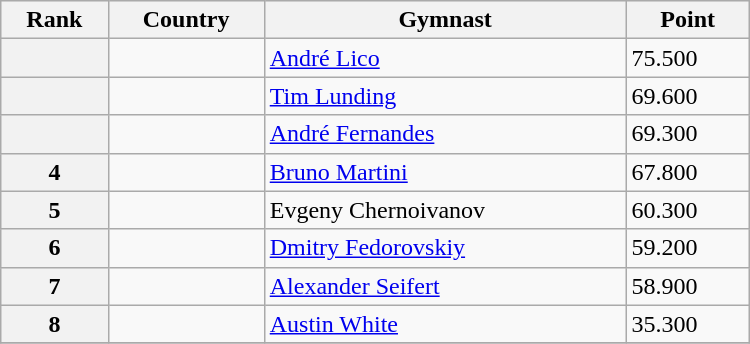<table class="wikitable" width=500>
<tr bgcolor="#efefef">
<th>Rank</th>
<th>Country</th>
<th>Gymnast</th>
<th>Point</th>
</tr>
<tr>
<th></th>
<td></td>
<td><a href='#'>André Lico</a></td>
<td>75.500</td>
</tr>
<tr>
<th></th>
<td></td>
<td><a href='#'>Tim Lunding</a></td>
<td>69.600</td>
</tr>
<tr>
<th></th>
<td></td>
<td><a href='#'>André Fernandes</a></td>
<td>69.300</td>
</tr>
<tr>
<th>4</th>
<td></td>
<td><a href='#'>Bruno Martini</a></td>
<td>67.800</td>
</tr>
<tr>
<th>5</th>
<td></td>
<td>Evgeny Chernoivanov</td>
<td>60.300</td>
</tr>
<tr>
<th>6</th>
<td></td>
<td><a href='#'>Dmitry Fedorovskiy</a></td>
<td>59.200</td>
</tr>
<tr>
<th>7</th>
<td></td>
<td><a href='#'>Alexander Seifert</a></td>
<td>58.900</td>
</tr>
<tr>
<th>8</th>
<td></td>
<td><a href='#'>Austin White</a></td>
<td>35.300</td>
</tr>
<tr>
</tr>
</table>
